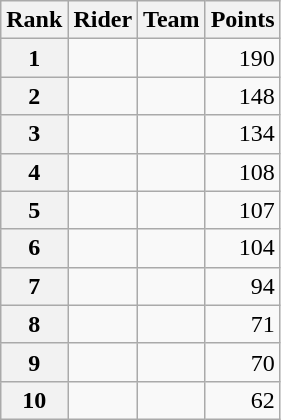<table class="wikitable" margin-bottom:0;">
<tr>
<th scope="col">Rank</th>
<th scope="col">Rider</th>
<th scope="col">Team</th>
<th scope="col">Points</th>
</tr>
<tr>
<th scope="row">1</th>
<td> </td>
<td></td>
<td align="right">190</td>
</tr>
<tr>
<th scope="row">2</th>
<td> </td>
<td></td>
<td align="right">148</td>
</tr>
<tr>
<th scope="row">3</th>
<td></td>
<td></td>
<td align="right">134</td>
</tr>
<tr>
<th scope="row">4</th>
<td></td>
<td></td>
<td align="right">108</td>
</tr>
<tr>
<th scope="row">5</th>
<td></td>
<td></td>
<td align="right">107</td>
</tr>
<tr>
<th scope="row">6</th>
<td> </td>
<td></td>
<td align="right">104</td>
</tr>
<tr>
<th scope="row">7</th>
<td></td>
<td></td>
<td align="right">94</td>
</tr>
<tr>
<th scope="row">8</th>
<td></td>
<td></td>
<td align="right">71</td>
</tr>
<tr>
<th scope="row">9</th>
<td></td>
<td></td>
<td align="right">70</td>
</tr>
<tr>
<th scope="row">10</th>
<td></td>
<td></td>
<td align="right">62</td>
</tr>
</table>
